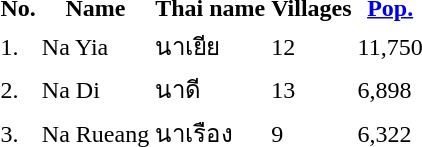<table>
<tr>
<th>No.</th>
<th>Name</th>
<th>Thai name</th>
<th>Villages</th>
<th><a href='#'>Pop.</a></th>
</tr>
<tr>
<td>1.</td>
<td>Na Yia</td>
<td>นาเยีย</td>
<td>12</td>
<td>11,750</td>
<td></td>
</tr>
<tr>
<td>2.</td>
<td>Na Di</td>
<td>นาดี</td>
<td>13</td>
<td>6,898</td>
<td></td>
</tr>
<tr>
<td>3.</td>
<td>Na Rueang</td>
<td>นาเรือง</td>
<td>9</td>
<td>6,322</td>
<td></td>
</tr>
</table>
